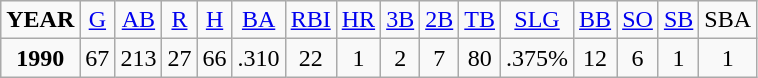<table class="wikitable">
<tr align=center>
<td><strong>YEAR</strong></td>
<td><a href='#'>G</a></td>
<td><a href='#'>AB</a></td>
<td><a href='#'>R</a></td>
<td><a href='#'>H</a></td>
<td><a href='#'>BA</a></td>
<td><a href='#'>RBI</a></td>
<td><a href='#'>HR</a></td>
<td><a href='#'>3B</a></td>
<td><a href='#'>2B</a></td>
<td><a href='#'>TB</a></td>
<td><a href='#'>SLG</a></td>
<td><a href='#'>BB</a></td>
<td><a href='#'>SO</a></td>
<td><a href='#'>SB</a></td>
<td>SBA</td>
</tr>
<tr align=center>
<td><strong>1990</strong></td>
<td>67</td>
<td>213</td>
<td>27</td>
<td>66</td>
<td>.310</td>
<td>22</td>
<td>1</td>
<td>2</td>
<td>7</td>
<td>80</td>
<td>.375%</td>
<td>12</td>
<td>6</td>
<td>1</td>
<td>1</td>
</tr>
</table>
